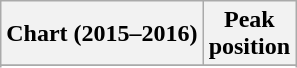<table class="wikitable sortable plainrowheaders" style="text-align:center">
<tr>
<th scope="col">Chart (2015–2016)</th>
<th scope="col">Peak<br> position</th>
</tr>
<tr>
</tr>
<tr>
</tr>
<tr>
</tr>
</table>
